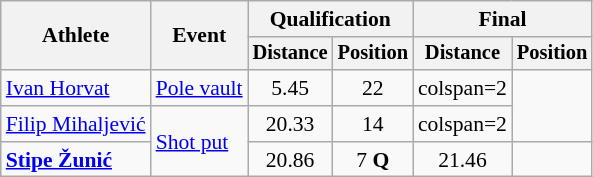<table class=wikitable style=font-size:90%>
<tr>
<th rowspan=2>Athlete</th>
<th rowspan=2>Event</th>
<th colspan=2>Qualification</th>
<th colspan=2>Final</th>
</tr>
<tr style=font-size:95%>
<th>Distance</th>
<th>Position</th>
<th>Distance</th>
<th>Position</th>
</tr>
<tr align=center>
<td align=left><a href='#'>Ivan Horvat</a></td>
<td align=left><a href='#'>Pole vault</a></td>
<td>5.45</td>
<td>22</td>
<td>colspan=2 </td>
</tr>
<tr align=center>
<td align=left><a href='#'>Filip Mihaljević</a></td>
<td align=left rowspan=2><a href='#'>Shot put</a></td>
<td>20.33</td>
<td>14</td>
<td>colspan=2 </td>
</tr>
<tr align=center>
<td align=left><strong><a href='#'>Stipe Žunić</a></strong></td>
<td>20.86</td>
<td>7 <strong>Q</strong></td>
<td>21.46</td>
<td></td>
</tr>
</table>
